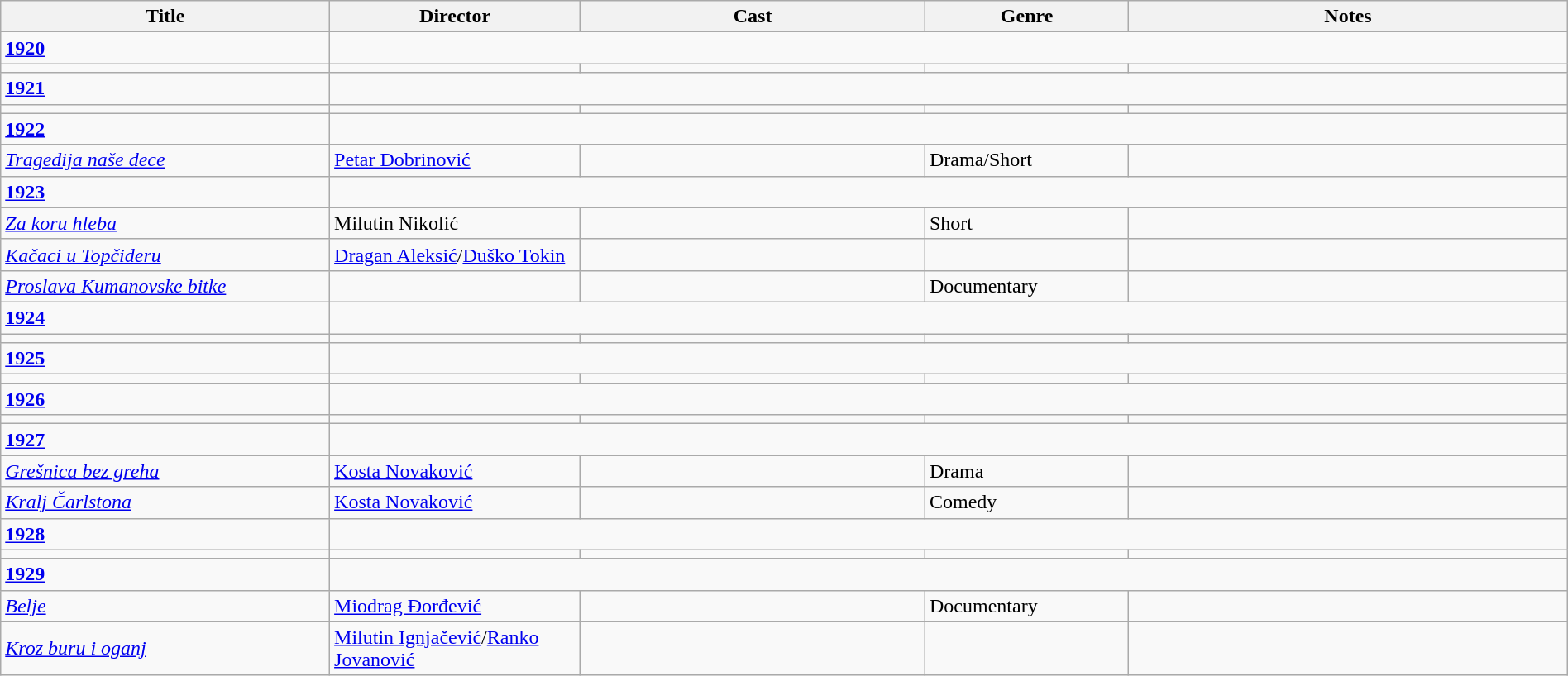<table class="wikitable" style="width:100%;">
<tr>
<th style="width:21%;">Title</th>
<th style="width:16%;">Director</th>
<th style="width:22%;">Cast</th>
<th style="width:13%;">Genre</th>
<th style="width:28%;">Notes</th>
</tr>
<tr>
<td><strong><a href='#'>1920</a></strong></td>
</tr>
<tr>
<td></td>
<td></td>
<td></td>
<td></td>
<td></td>
</tr>
<tr>
<td><strong><a href='#'>1921</a></strong></td>
</tr>
<tr>
<td></td>
<td></td>
<td></td>
<td></td>
<td></td>
</tr>
<tr>
<td><strong><a href='#'>1922</a></strong></td>
</tr>
<tr>
<td><em><a href='#'>Tragedija naše dece</a></em></td>
<td><a href='#'>Petar Dobrinović</a></td>
<td></td>
<td>Drama/Short</td>
<td></td>
</tr>
<tr>
<td><strong><a href='#'>1923</a></strong></td>
</tr>
<tr>
<td><em><a href='#'>Za koru hleba</a></em></td>
<td>Milutin Nikolić</td>
<td></td>
<td>Short</td>
<td></td>
</tr>
<tr>
<td><em><a href='#'>Kačaci u Topčideru</a></em></td>
<td><a href='#'>Dragan Aleksić</a>/<a href='#'>Duško Tokin</a></td>
<td></td>
<td></td>
<td></td>
</tr>
<tr>
<td><em><a href='#'>Proslava Kumanovske bitke</a></em></td>
<td></td>
<td></td>
<td>Documentary</td>
<td></td>
</tr>
<tr>
<td><strong><a href='#'>1924</a></strong></td>
</tr>
<tr>
<td></td>
<td></td>
<td></td>
<td></td>
<td></td>
</tr>
<tr>
<td><strong><a href='#'>1925</a></strong></td>
</tr>
<tr>
<td></td>
<td></td>
<td></td>
<td></td>
<td></td>
</tr>
<tr>
<td><strong><a href='#'>1926</a></strong></td>
</tr>
<tr>
<td></td>
<td></td>
<td></td>
<td></td>
<td></td>
</tr>
<tr>
<td><strong><a href='#'>1927</a></strong></td>
</tr>
<tr>
<td><em><a href='#'>Grešnica bez greha</a></em></td>
<td><a href='#'>Kosta Novaković</a></td>
<td></td>
<td>Drama</td>
<td></td>
</tr>
<tr>
<td><em><a href='#'>Kralj Čarlstona</a></em></td>
<td><a href='#'>Kosta Novaković</a></td>
<td></td>
<td>Comedy</td>
<td></td>
</tr>
<tr>
<td><strong><a href='#'>1928</a></strong></td>
</tr>
<tr>
<td></td>
<td></td>
<td></td>
<td></td>
<td></td>
</tr>
<tr>
<td><strong><a href='#'>1929</a></strong></td>
</tr>
<tr>
<td><em><a href='#'>Belje</a></em></td>
<td><a href='#'>Miodrag Đorđević</a></td>
<td></td>
<td>Documentary</td>
<td></td>
</tr>
<tr>
<td><em><a href='#'>Kroz buru i oganj</a></em></td>
<td><a href='#'>Milutin Ignjačević</a>/<a href='#'>Ranko Jovanović</a></td>
<td></td>
<td></td>
<td></td>
</tr>
</table>
